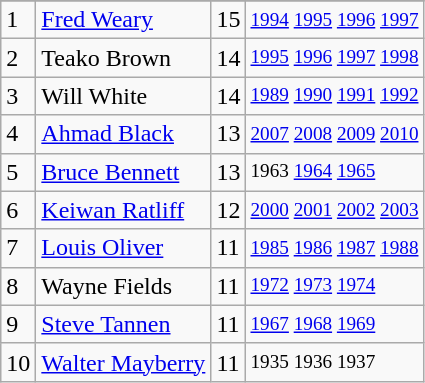<table class="wikitable">
<tr>
</tr>
<tr>
<td>1</td>
<td><a href='#'>Fred Weary</a></td>
<td>15</td>
<td style="font-size:80%;"><a href='#'>1994</a> <a href='#'>1995</a> <a href='#'>1996</a> <a href='#'>1997</a></td>
</tr>
<tr>
<td>2</td>
<td>Teako Brown</td>
<td>14</td>
<td style="font-size:80%;"><a href='#'>1995</a> <a href='#'>1996</a> <a href='#'>1997</a> <a href='#'>1998</a></td>
</tr>
<tr>
<td>3</td>
<td>Will White</td>
<td>14</td>
<td style="font-size:80%;"><a href='#'>1989</a> <a href='#'>1990</a> <a href='#'>1991</a> <a href='#'>1992</a></td>
</tr>
<tr>
<td>4</td>
<td><a href='#'>Ahmad Black</a></td>
<td>13</td>
<td style="font-size:80%;"><a href='#'>2007</a> <a href='#'>2008</a> <a href='#'>2009</a> <a href='#'>2010</a></td>
</tr>
<tr>
<td>5</td>
<td><a href='#'>Bruce Bennett</a></td>
<td>13</td>
<td style="font-size:80%;">1963 <a href='#'>1964</a> <a href='#'>1965</a></td>
</tr>
<tr>
<td>6</td>
<td><a href='#'>Keiwan Ratliff</a></td>
<td>12</td>
<td style="font-size:80%;"><a href='#'>2000</a> <a href='#'>2001</a> <a href='#'>2002</a> <a href='#'>2003</a></td>
</tr>
<tr>
<td>7</td>
<td><a href='#'>Louis Oliver</a></td>
<td>11</td>
<td style="font-size:80%;"><a href='#'>1985</a> <a href='#'>1986</a> <a href='#'>1987</a> <a href='#'>1988</a></td>
</tr>
<tr>
<td>8</td>
<td>Wayne Fields</td>
<td>11</td>
<td style="font-size:80%;"><a href='#'>1972</a> <a href='#'>1973</a> <a href='#'>1974</a></td>
</tr>
<tr>
<td>9</td>
<td><a href='#'>Steve Tannen</a></td>
<td>11</td>
<td style="font-size:80%;"><a href='#'>1967</a> <a href='#'>1968</a> <a href='#'>1969</a></td>
</tr>
<tr>
<td>10</td>
<td><a href='#'>Walter Mayberry</a></td>
<td>11</td>
<td style="font-size:80%;">1935 1936 1937</td>
</tr>
</table>
